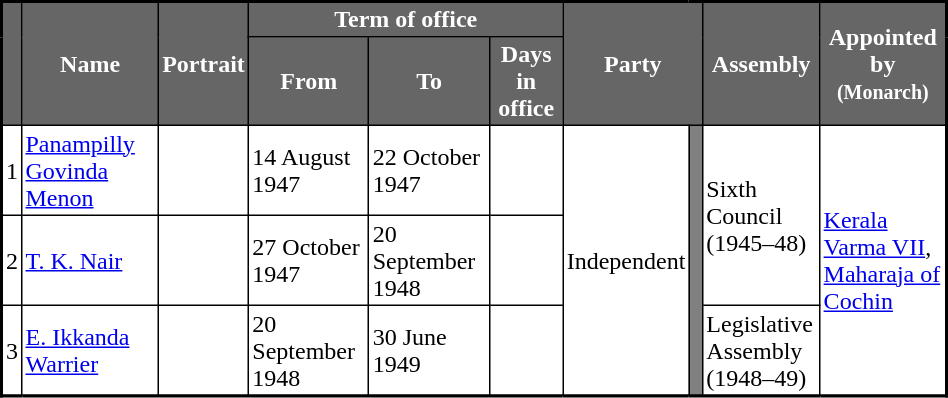<table class="sortable" width="50%" cellpadding="2" cellspacing="0" border="1" style="border-collapse: collapse; border: 2px #000000 solid; font-size: x-big;">
<tr>
<th style="background-color:#666666; color:white" rowspan=2></th>
<th ! style="background-color:#666666; color:white" rowspan=2>Name</th>
<th style="background-color:#666666; color:white" rowspan=2>Portrait</th>
<th style="background-color:#666666; color:white" colspan=3>Term of office</th>
<th style="background-color:#666666; color:white" rowspan=2 colspan=2>Party</th>
<th style="background-color:#666666; color:white" rowspan=2>Assembly</th>
<th style="background-color:#666666; color:white" rowspan=2>Appointed by<br><small>(Monarch)</small></th>
</tr>
<tr>
<th style="background-color:#666666; color:white">From</th>
<th style="background-color:#666666; color:white">To</th>
<th style="background-color:#666666; color:white">Days in office</th>
</tr>
<tr style="height: 60px;">
<td>1</td>
<td><a href='#'>Panampilly Govinda Menon</a></td>
<td></td>
<td>14 August 1947</td>
<td>22 October 1947</td>
<td></td>
<td rowspan="3">Independent</td>
<td rowspan="3" width="4px" style="background-color: grey"></td>
<td rowspan="2">Sixth Council<br>(1945–48)</td>
<td rowspan="3"><a href='#'>Kerala Varma VII</a>,<br><a href='#'>Maharaja of Cochin</a></td>
</tr>
<tr style="height: 60px;">
<td>2</td>
<td><a href='#'>T. K. Nair</a></td>
<td></td>
<td>27 October 1947</td>
<td>20 September 1948</td>
<td></td>
</tr>
<tr style="height: 60px;">
<td>3</td>
<td><a href='#'>E. Ikkanda Warrier</a></td>
<td></td>
<td>20 September 1948</td>
<td>30 June 1949</td>
<td></td>
<td>Legislative<br>Assembly<br>(1948–49)</td>
</tr>
<tr>
</tr>
</table>
